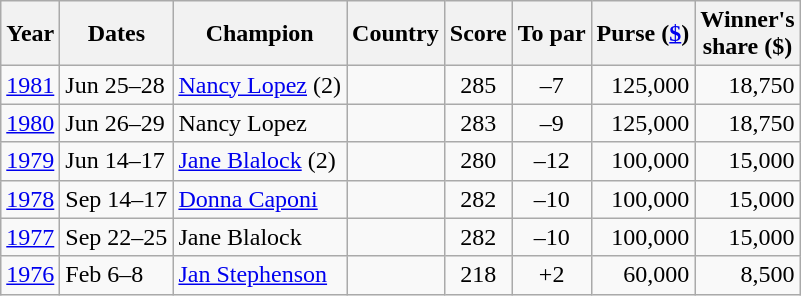<table class="wikitable">
<tr>
<th>Year</th>
<th>Dates</th>
<th>Champion</th>
<th>Country</th>
<th>Score</th>
<th>To par</th>
<th>Purse (<a href='#'>$</a>)</th>
<th>Winner's<br>share ($)</th>
</tr>
<tr>
<td><a href='#'>1981</a></td>
<td>Jun 25–28</td>
<td><a href='#'>Nancy Lopez</a> (2)</td>
<td></td>
<td align=center>285</td>
<td align=center>–7</td>
<td align=right>125,000</td>
<td align=right>18,750</td>
</tr>
<tr>
<td><a href='#'>1980</a></td>
<td>Jun 26–29</td>
<td>Nancy Lopez</td>
<td></td>
<td align=center>283</td>
<td align=center>–9</td>
<td align=right>125,000</td>
<td align=right>18,750</td>
</tr>
<tr>
<td><a href='#'>1979</a></td>
<td>Jun 14–17</td>
<td><a href='#'>Jane Blalock</a> (2)</td>
<td></td>
<td align=center>280</td>
<td align=center>–12</td>
<td align=right>100,000</td>
<td align=right>15,000</td>
</tr>
<tr>
<td><a href='#'>1978</a></td>
<td>Sep 14–17</td>
<td><a href='#'>Donna Caponi</a></td>
<td></td>
<td align=center>282</td>
<td align=center>–10</td>
<td align=right>100,000</td>
<td align=right>15,000</td>
</tr>
<tr>
<td><a href='#'>1977</a></td>
<td>Sep 22–25</td>
<td>Jane Blalock</td>
<td></td>
<td align=center>282</td>
<td align=center>–10</td>
<td align=right>100,000</td>
<td align=right>15,000</td>
</tr>
<tr>
<td><a href='#'>1976</a></td>
<td>Feb 6–8</td>
<td><a href='#'>Jan Stephenson</a></td>
<td></td>
<td align=center>218</td>
<td align=center>+2</td>
<td align=right>60,000</td>
<td align=right>8,500</td>
</tr>
</table>
